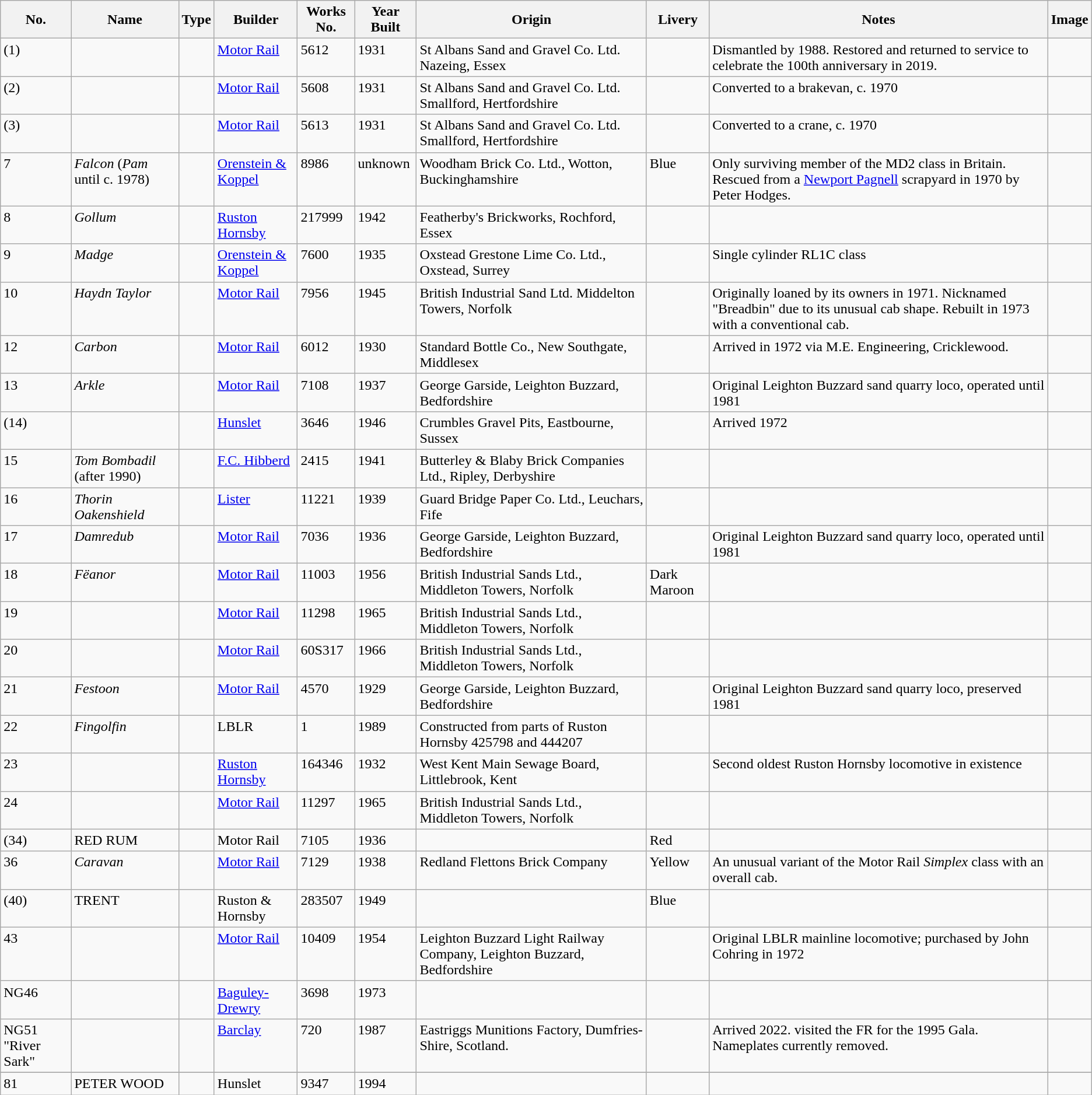<table class="wikitable sortable">
<tr>
<th>No.</th>
<th>Name</th>
<th>Type</th>
<th>Builder</th>
<th>Works No.</th>
<th>Year Built</th>
<th>Origin</th>
<th>Livery</th>
<th>Notes</th>
<th>Image</th>
</tr>
<tr valign="top">
<td>(1)</td>
<td></td>
<td></td>
<td><a href='#'>Motor Rail</a></td>
<td>5612</td>
<td>1931</td>
<td>St Albans Sand and Gravel Co. Ltd. Nazeing, Essex</td>
<td></td>
<td>Dismantled by 1988. Restored and returned to service to celebrate the 100th anniversary in 2019.</td>
<td></td>
</tr>
<tr valign="top">
<td>(2)</td>
<td></td>
<td></td>
<td><a href='#'>Motor Rail</a></td>
<td>5608</td>
<td>1931</td>
<td>St Albans Sand and Gravel Co. Ltd. Smallford, Hertfordshire</td>
<td></td>
<td>Converted to a brakevan, c. 1970</td>
<td></td>
</tr>
<tr valign="top">
<td>(3)</td>
<td></td>
<td></td>
<td><a href='#'>Motor Rail</a></td>
<td>5613</td>
<td>1931</td>
<td>St Albans Sand and Gravel Co. Ltd. Smallford, Hertfordshire</td>
<td></td>
<td>Converted to a crane, c. 1970</td>
<td></td>
</tr>
<tr valign="top">
<td>7</td>
<td><em>Falcon</em> (<em>Pam</em> until c. 1978)</td>
<td></td>
<td><a href='#'>Orenstein & Koppel</a></td>
<td>8986</td>
<td>unknown</td>
<td>Woodham Brick Co. Ltd., Wotton, Buckinghamshire</td>
<td>Blue</td>
<td>Only surviving member of the MD2 class in Britain. Rescued from a <a href='#'>Newport Pagnell</a> scrapyard in 1970 by Peter Hodges.</td>
<td></td>
</tr>
<tr valign="top">
<td>8</td>
<td><em>Gollum</em></td>
<td></td>
<td><a href='#'>Ruston Hornsby</a></td>
<td>217999</td>
<td>1942</td>
<td>Featherby's Brickworks, Rochford, Essex</td>
<td></td>
<td></td>
<td></td>
</tr>
<tr valign="top">
<td>9</td>
<td><em>Madge</em></td>
<td></td>
<td><a href='#'>Orenstein & Koppel</a></td>
<td>7600</td>
<td>1935</td>
<td>Oxstead Grestone Lime Co. Ltd., Oxstead, Surrey</td>
<td></td>
<td>Single cylinder RL1C class</td>
<td></td>
</tr>
<tr valign="top">
<td>10</td>
<td><em>Haydn Taylor</em></td>
<td></td>
<td><a href='#'>Motor Rail</a></td>
<td>7956</td>
<td>1945</td>
<td>British Industrial Sand Ltd. Middelton Towers, Norfolk</td>
<td></td>
<td>Originally loaned by its owners in 1971. Nicknamed "Breadbin" due to its unusual cab shape. Rebuilt in 1973 with a conventional cab.</td>
<td></td>
</tr>
<tr valign="top">
<td>12</td>
<td><em>Carbon</em></td>
<td></td>
<td><a href='#'>Motor Rail</a></td>
<td>6012</td>
<td>1930</td>
<td>Standard Bottle Co., New Southgate, Middlesex</td>
<td></td>
<td>Arrived in 1972 via M.E. Engineering, Cricklewood.</td>
<td></td>
</tr>
<tr valign="top">
<td>13</td>
<td><em>Arkle</em></td>
<td></td>
<td><a href='#'>Motor Rail</a></td>
<td>7108</td>
<td>1937</td>
<td>George Garside, Leighton Buzzard, Bedfordshire</td>
<td></td>
<td>Original Leighton Buzzard sand quarry loco, operated until 1981</td>
<td></td>
</tr>
<tr valign="top">
<td>(14)</td>
<td></td>
<td></td>
<td><a href='#'>Hunslet</a></td>
<td>3646</td>
<td>1946</td>
<td>Crumbles Gravel Pits, Eastbourne, Sussex</td>
<td></td>
<td>Arrived 1972</td>
<td></td>
</tr>
<tr valign="top">
<td>15</td>
<td><em>Tom Bombadil</em> (after 1990)</td>
<td></td>
<td><a href='#'>F.C. Hibberd</a></td>
<td>2415</td>
<td>1941</td>
<td>Butterley & Blaby Brick Companies Ltd., Ripley, Derbyshire</td>
<td></td>
<td></td>
<td></td>
</tr>
<tr valign="top">
<td>16</td>
<td><em>Thorin Oakenshield</em></td>
<td></td>
<td><a href='#'>Lister</a></td>
<td>11221</td>
<td>1939</td>
<td>Guard Bridge Paper Co. Ltd., Leuchars, Fife</td>
<td></td>
<td></td>
<td></td>
</tr>
<tr valign="top">
<td>17</td>
<td><em>Damredub</em></td>
<td></td>
<td><a href='#'>Motor Rail</a></td>
<td>7036</td>
<td>1936</td>
<td>George Garside, Leighton Buzzard, Bedfordshire</td>
<td></td>
<td>Original Leighton Buzzard sand quarry loco, operated until 1981</td>
<td></td>
</tr>
<tr valign="top">
<td>18</td>
<td><em>Fëanor</em></td>
<td></td>
<td><a href='#'>Motor Rail</a></td>
<td>11003</td>
<td>1956</td>
<td>British Industrial Sands Ltd., Middleton Towers, Norfolk</td>
<td>Dark Maroon</td>
<td></td>
<td></td>
</tr>
<tr valign="top">
<td>19</td>
<td></td>
<td></td>
<td><a href='#'>Motor Rail</a></td>
<td>11298</td>
<td>1965</td>
<td>British Industrial Sands Ltd., Middleton Towers, Norfolk</td>
<td></td>
<td></td>
<td></td>
</tr>
<tr valign="top">
<td>20</td>
<td></td>
<td></td>
<td><a href='#'>Motor Rail</a></td>
<td>60S317</td>
<td>1966</td>
<td>British Industrial Sands Ltd., Middleton Towers, Norfolk</td>
<td></td>
<td></td>
<td></td>
</tr>
<tr valign="top">
<td>21</td>
<td><em>Festoon</em></td>
<td></td>
<td><a href='#'>Motor Rail</a></td>
<td>4570</td>
<td>1929</td>
<td>George Garside, Leighton Buzzard, Bedfordshire</td>
<td></td>
<td>Original Leighton Buzzard sand quarry loco, preserved 1981</td>
<td></td>
</tr>
<tr valign="top">
<td>22</td>
<td><em>Fingolfin</em></td>
<td></td>
<td>LBLR</td>
<td>1</td>
<td>1989</td>
<td>Constructed from parts of Ruston Hornsby 425798 and 444207</td>
<td></td>
<td></td>
</tr>
<tr valign="top">
<td>23</td>
<td></td>
<td></td>
<td><a href='#'>Ruston Hornsby</a></td>
<td>164346</td>
<td>1932</td>
<td>West Kent Main Sewage Board, Littlebrook, Kent</td>
<td></td>
<td>Second oldest Ruston Hornsby locomotive in existence</td>
<td></td>
</tr>
<tr valign="top">
<td>24</td>
<td></td>
<td></td>
<td><a href='#'>Motor Rail</a></td>
<td>11297</td>
<td>1965</td>
<td>British Industrial Sands Ltd., Middleton Towers, Norfolk</td>
<td></td>
<td></td>
<td></td>
</tr>
<tr valign="top">
<td>(34)</td>
<td>RED RUM</td>
<td></td>
<td>Motor Rail</td>
<td>7105</td>
<td>1936</td>
<td></td>
<td>Red</td>
<td></td>
<td></td>
</tr>
<tr valign="top">
<td>36</td>
<td><em>Caravan</em></td>
<td></td>
<td><a href='#'>Motor Rail</a></td>
<td>7129</td>
<td>1938</td>
<td>Redland Flettons Brick Company</td>
<td>Yellow</td>
<td>An unusual variant of the Motor Rail <em>Simplex</em> class with an overall cab.</td>
<td></td>
</tr>
<tr valign="top">
<td>(40)</td>
<td>TRENT</td>
<td></td>
<td>Ruston & Hornsby</td>
<td>283507</td>
<td>1949</td>
<td></td>
<td>Blue</td>
<td></td>
<td></td>
</tr>
<tr valign="top">
<td>43</td>
<td></td>
<td></td>
<td><a href='#'>Motor Rail</a></td>
<td>10409</td>
<td>1954</td>
<td>Leighton Buzzard Light Railway Company, Leighton Buzzard, Bedfordshire</td>
<td></td>
<td>Original LBLR mainline locomotive; purchased by John Cohring in 1972</td>
<td></td>
</tr>
<tr valign="top">
<td>NG46</td>
<td></td>
<td></td>
<td><a href='#'>Baguley-Drewry</a></td>
<td>3698</td>
<td>1973</td>
<td></td>
<td></td>
<td></td>
<td></td>
</tr>
<tr valign="top">
<td>NG51 "River Sark"</td>
<td></td>
<td></td>
<td><a href='#'>Barclay</a></td>
<td>720</td>
<td>1987</td>
<td>Eastriggs Munitions Factory, Dumfries-Shire, Scotland.</td>
<td></td>
<td>Arrived 2022. visited the FR for the 1995 Gala. Nameplates currently removed.</td>
<td></td>
</tr>
<tr valign="top">
</tr>
<tr valign="top">
<td>81</td>
<td>PETER WOOD</td>
<td></td>
<td>Hunslet</td>
<td>9347</td>
<td>1994</td>
<td></td>
<td></td>
<td></td>
<td></td>
</tr>
</table>
